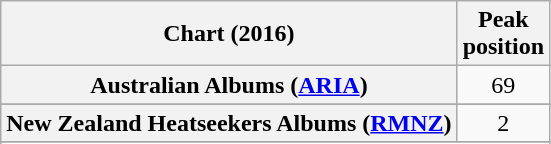<table class="wikitable sortable plainrowheaders" style="text-align:center">
<tr>
<th scope="col">Chart (2016)</th>
<th scope="col">Peak<br> position</th>
</tr>
<tr>
<th scope="row">Australian Albums (<a href='#'>ARIA</a>)</th>
<td>69</td>
</tr>
<tr>
</tr>
<tr>
<th scope="row">New Zealand Heatseekers Albums (<a href='#'>RMNZ</a>)</th>
<td>2</td>
</tr>
<tr>
</tr>
<tr>
</tr>
</table>
